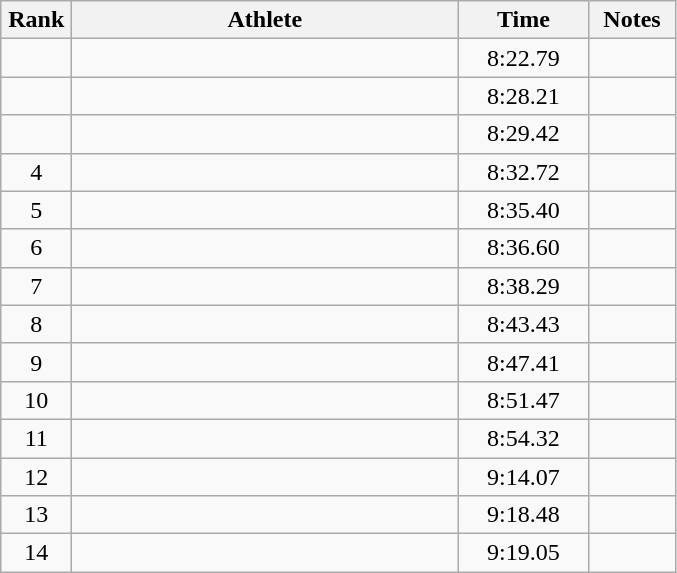<table class="wikitable" style="text-align:center">
<tr>
<th width=40>Rank</th>
<th width=250>Athlete</th>
<th width=80>Time</th>
<th width=50>Notes</th>
</tr>
<tr>
<td></td>
<td align=left></td>
<td>8:22.79</td>
<td></td>
</tr>
<tr>
<td></td>
<td align=left></td>
<td>8:28.21</td>
<td></td>
</tr>
<tr>
<td></td>
<td align=left></td>
<td>8:29.42</td>
<td></td>
</tr>
<tr>
<td>4</td>
<td align=left></td>
<td>8:32.72</td>
<td></td>
</tr>
<tr>
<td>5</td>
<td align=left></td>
<td>8:35.40</td>
<td></td>
</tr>
<tr>
<td>6</td>
<td align=left></td>
<td>8:36.60</td>
<td></td>
</tr>
<tr>
<td>7</td>
<td align=left></td>
<td>8:38.29</td>
<td></td>
</tr>
<tr>
<td>8</td>
<td align=left></td>
<td>8:43.43</td>
<td></td>
</tr>
<tr>
<td>9</td>
<td align=left></td>
<td>8:47.41</td>
<td></td>
</tr>
<tr>
<td>10</td>
<td align=left></td>
<td>8:51.47</td>
<td></td>
</tr>
<tr>
<td>11</td>
<td align=left></td>
<td>8:54.32</td>
<td></td>
</tr>
<tr>
<td>12</td>
<td align=left></td>
<td>9:14.07</td>
<td></td>
</tr>
<tr>
<td>13</td>
<td align=left></td>
<td>9:18.48</td>
<td></td>
</tr>
<tr>
<td>14</td>
<td align=left></td>
<td>9:19.05</td>
<td></td>
</tr>
</table>
